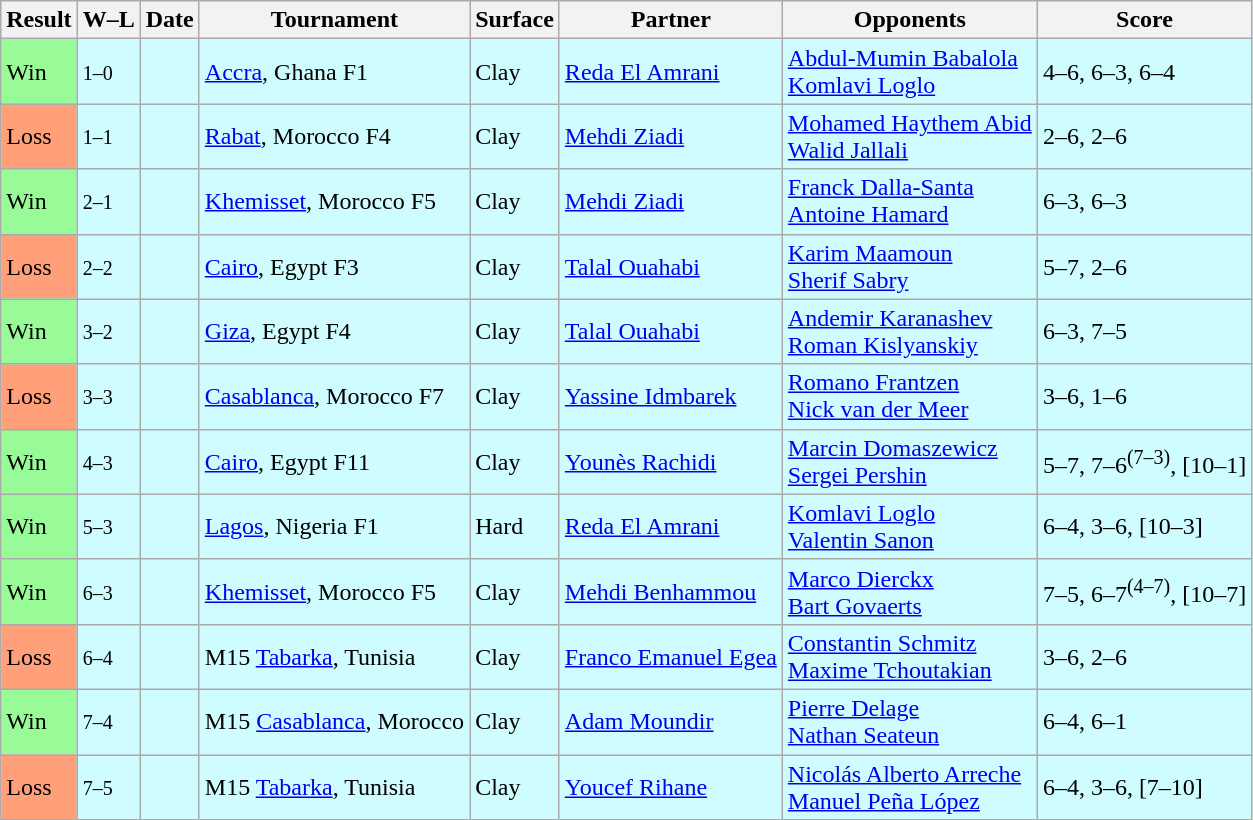<table class=wikitable>
<tr>
<th>Result</th>
<th class="unsortable">W–L</th>
<th>Date</th>
<th>Tournament</th>
<th>Surface</th>
<th>Partner</th>
<th>Opponents</th>
<th>Score</th>
</tr>
<tr bgcolor=#cffcff>
<td bgcolor=98FB98>Win</td>
<td><small>1–0</small></td>
<td></td>
<td><a href='#'>Accra</a>, Ghana F1</td>
<td>Clay</td>
<td> <a href='#'>Reda El Amrani</a></td>
<td> <a href='#'>Abdul-Mumin Babalola</a><br> <a href='#'>Komlavi Loglo</a></td>
<td>4–6, 6–3, 6–4</td>
</tr>
<tr bgcolor=#cffcff>
<td bgcolor=FFA07A>Loss</td>
<td><small>1–1</small></td>
<td></td>
<td><a href='#'>Rabat</a>, Morocco F4</td>
<td>Clay</td>
<td> <a href='#'>Mehdi Ziadi</a></td>
<td> <a href='#'>Mohamed Haythem Abid</a><br> <a href='#'>Walid Jallali</a></td>
<td>2–6, 2–6</td>
</tr>
<tr bgcolor=#cffcff>
<td bgcolor=98FB98>Win</td>
<td><small>2–1</small></td>
<td></td>
<td><a href='#'>Khemisset</a>, Morocco F5</td>
<td>Clay</td>
<td> <a href='#'>Mehdi Ziadi</a></td>
<td> <a href='#'>Franck Dalla-Santa</a><br> <a href='#'>Antoine Hamard</a></td>
<td>6–3, 6–3</td>
</tr>
<tr bgcolor=#cffcff>
<td bgcolor=FFA07A>Loss</td>
<td><small>2–2</small></td>
<td></td>
<td><a href='#'>Cairo</a>, Egypt F3</td>
<td>Clay</td>
<td> <a href='#'>Talal Ouahabi</a></td>
<td> <a href='#'>Karim Maamoun</a><br> <a href='#'>Sherif Sabry</a></td>
<td>5–7, 2–6</td>
</tr>
<tr bgcolor=#cffcff>
<td bgcolor=98FB98>Win</td>
<td><small>3–2</small></td>
<td></td>
<td><a href='#'>Giza</a>, Egypt F4</td>
<td>Clay</td>
<td> <a href='#'>Talal Ouahabi</a></td>
<td> <a href='#'>Andemir Karanashev</a><br> <a href='#'>Roman Kislyanskiy</a></td>
<td>6–3, 7–5</td>
</tr>
<tr bgcolor=#cffcff>
<td bgcolor=FFA07A>Loss</td>
<td><small>3–3</small></td>
<td></td>
<td><a href='#'>Casablanca</a>, Morocco F7</td>
<td>Clay</td>
<td> <a href='#'>Yassine Idmbarek</a></td>
<td> <a href='#'>Romano Frantzen</a><br> <a href='#'>Nick van der Meer</a></td>
<td>3–6, 1–6</td>
</tr>
<tr bgcolor=#cffcff>
<td bgcolor=98FB98>Win</td>
<td><small>4–3</small></td>
<td></td>
<td><a href='#'>Cairo</a>, Egypt F11</td>
<td>Clay</td>
<td> <a href='#'>Younès Rachidi</a></td>
<td> <a href='#'>Marcin Domaszewicz</a><br> <a href='#'>Sergei Pershin</a></td>
<td>5–7, 7–6<sup>(7–3)</sup>, [10–1]</td>
</tr>
<tr bgcolor=#cffcff>
<td bgcolor=98FB98>Win</td>
<td><small>5–3</small></td>
<td></td>
<td><a href='#'>Lagos</a>, Nigeria F1</td>
<td>Hard</td>
<td> <a href='#'>Reda El Amrani</a></td>
<td> <a href='#'>Komlavi Loglo</a><br> <a href='#'>Valentin Sanon</a></td>
<td>6–4, 3–6, [10–3]</td>
</tr>
<tr bgcolor=#cffcff>
<td bgcolor=98FB98>Win</td>
<td><small>6–3</small></td>
<td></td>
<td><a href='#'>Khemisset</a>, Morocco F5</td>
<td>Clay</td>
<td> <a href='#'>Mehdi Benhammou</a></td>
<td> <a href='#'>Marco Dierckx</a><br> <a href='#'>Bart Govaerts</a></td>
<td>7–5, 6–7<sup>(4–7)</sup>, [10–7]</td>
</tr>
<tr bgcolor=#cffcff>
<td bgcolor=FFA07A>Loss</td>
<td><small>6–4</small></td>
<td></td>
<td>M15 <a href='#'>Tabarka</a>, Tunisia</td>
<td>Clay</td>
<td> <a href='#'>Franco Emanuel Egea</a></td>
<td> <a href='#'>Constantin Schmitz</a><br> <a href='#'>Maxime Tchoutakian</a></td>
<td>3–6, 2–6</td>
</tr>
<tr bgcolor=#cffcff>
<td bgcolor=98FB98>Win</td>
<td><small>7–4</small></td>
<td></td>
<td>M15 <a href='#'>Casablanca</a>, Morocco</td>
<td>Clay</td>
<td> <a href='#'>Adam Moundir</a></td>
<td> <a href='#'>Pierre Delage</a><br> <a href='#'>Nathan Seateun</a></td>
<td>6–4, 6–1</td>
</tr>
<tr bgcolor=#cffcff>
<td bgcolor=FFA07A>Loss</td>
<td><small>7–5</small></td>
<td></td>
<td>M15 <a href='#'>Tabarka</a>, Tunisia</td>
<td>Clay</td>
<td> <a href='#'>Youcef Rihane</a></td>
<td> <a href='#'>Nicolás Alberto Arreche</a><br> <a href='#'>Manuel Peña López</a></td>
<td>6–4, 3–6, [7–10]</td>
</tr>
</table>
